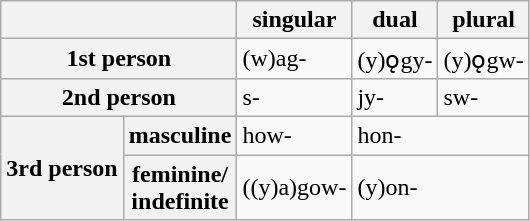<table class="wikitable">
<tr>
<th colspan="2"></th>
<th>singular</th>
<th>dual</th>
<th>plural</th>
</tr>
<tr>
<th colspan="2">1st person</th>
<td>(w)ag-</td>
<td>(y)ǫgy-</td>
<td>(y)ǫgw-</td>
</tr>
<tr>
<th colspan="2">2nd person</th>
<td>s-</td>
<td>jy-</td>
<td>sw-</td>
</tr>
<tr>
<th rowspan="2">3rd person</th>
<th>masculine</th>
<td>how-</td>
<td colspan="2">hon-</td>
</tr>
<tr>
<th>feminine/<br>indefinite</th>
<td>((y)a)gow-</td>
<td colspan="2">(y)on-</td>
</tr>
</table>
